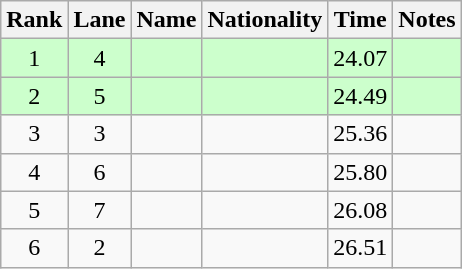<table class="wikitable sortable" style="text-align:center">
<tr>
<th>Rank</th>
<th>Lane</th>
<th>Name</th>
<th>Nationality</th>
<th>Time</th>
<th>Notes</th>
</tr>
<tr bgcolor=ccffcc>
<td>1</td>
<td>4</td>
<td align=left></td>
<td align=left></td>
<td>24.07</td>
<td><strong></strong></td>
</tr>
<tr bgcolor=ccffcc>
<td>2</td>
<td>5</td>
<td align=left></td>
<td align=left></td>
<td>24.49</td>
<td><strong></strong></td>
</tr>
<tr>
<td>3</td>
<td>3</td>
<td align=left></td>
<td align=left></td>
<td>25.36</td>
<td></td>
</tr>
<tr>
<td>4</td>
<td>6</td>
<td align=left></td>
<td align=left></td>
<td>25.80</td>
<td></td>
</tr>
<tr>
<td>5</td>
<td>7</td>
<td align=left></td>
<td align=left></td>
<td>26.08</td>
<td></td>
</tr>
<tr>
<td>6</td>
<td>2</td>
<td align=left></td>
<td align=left></td>
<td>26.51</td>
<td></td>
</tr>
</table>
